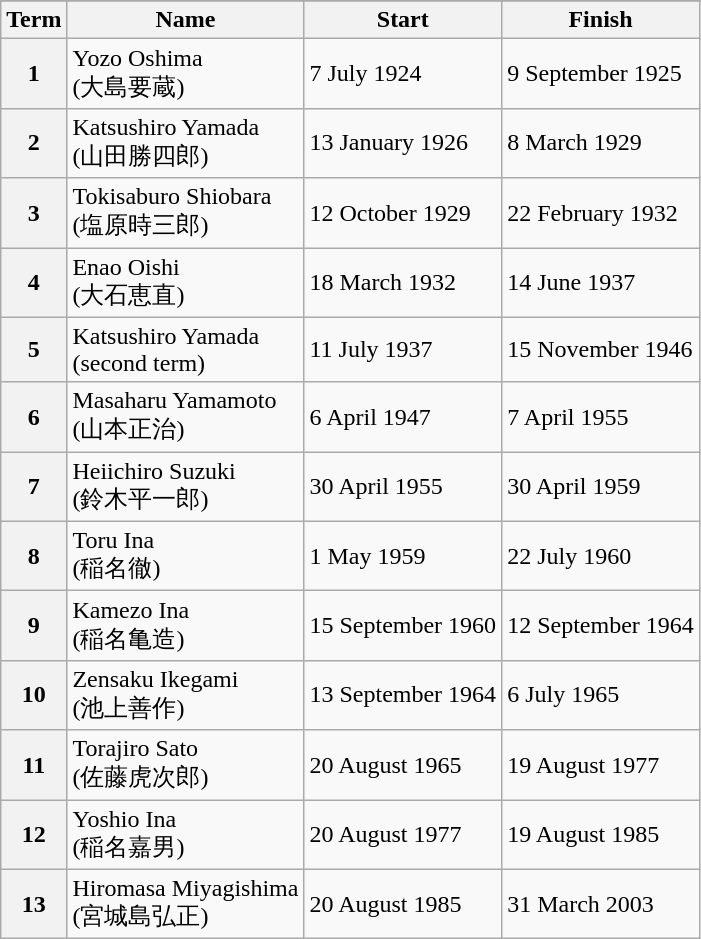<table class="wikitable">
<tr>
</tr>
<tr>
<th scope="col">Term</th>
<th scope="col">Name</th>
<th scope="col">Start</th>
<th scope="col">Finish</th>
</tr>
<tr>
<th scope="row">1</th>
<td>Yozo Oshima<br>(大島要蔵)</td>
<td>7 July 1924</td>
<td>9 September 1925</td>
</tr>
<tr>
<th scope="row">2</th>
<td>Katsushiro Yamada<br>(山田勝四郎)</td>
<td>13 January 1926</td>
<td>8 March 1929</td>
</tr>
<tr>
<th scope="row">3</th>
<td>Tokisaburo Shiobara<br>(塩原時三郎)</td>
<td>12 October 1929</td>
<td>22 February 1932</td>
</tr>
<tr>
<th scope="row">4</th>
<td>Enao Oishi<br>(大石恵直)</td>
<td>18 March 1932</td>
<td>14 June 1937</td>
</tr>
<tr>
<th scope="row">5</th>
<td>Katsushiro Yamada<br>(second term)</td>
<td>11 July 1937</td>
<td>15 November 1946</td>
</tr>
<tr>
<th scope="row">6</th>
<td>Masaharu Yamamoto<br>(山本正治)</td>
<td>6 April 1947</td>
<td>7 April 1955</td>
</tr>
<tr>
<th scope="row">7</th>
<td>Heiichiro Suzuki<br>(鈴木平一郎)</td>
<td>30 April 1955</td>
<td>30 April 1959</td>
</tr>
<tr>
<th scope="row">8</th>
<td>Toru Ina<br>(稲名徹)</td>
<td>1 May 1959</td>
<td>22 July 1960</td>
</tr>
<tr>
<th scope="row">9</th>
<td>Kamezo Ina<br>(稲名亀造)</td>
<td>15 September 1960</td>
<td>12 September 1964</td>
</tr>
<tr>
<th scope="row">10</th>
<td>Zensaku Ikegami<br>(池上善作)</td>
<td>13 September 1964</td>
<td>6 July 1965</td>
</tr>
<tr>
<th scope="row">11</th>
<td>Torajiro Sato<br>(佐藤虎次郎)</td>
<td>20 August 1965</td>
<td>19 August 1977</td>
</tr>
<tr>
<th scope="row">12</th>
<td>Yoshio Ina<br>(稲名嘉男)</td>
<td>20 August 1977</td>
<td>19 August 1985</td>
</tr>
<tr>
<th scope="row">13</th>
<td>Hiromasa Miyagishima<br>(宮城島弘正)</td>
<td>20 August 1985</td>
<td>31 March 2003</td>
</tr>
</table>
